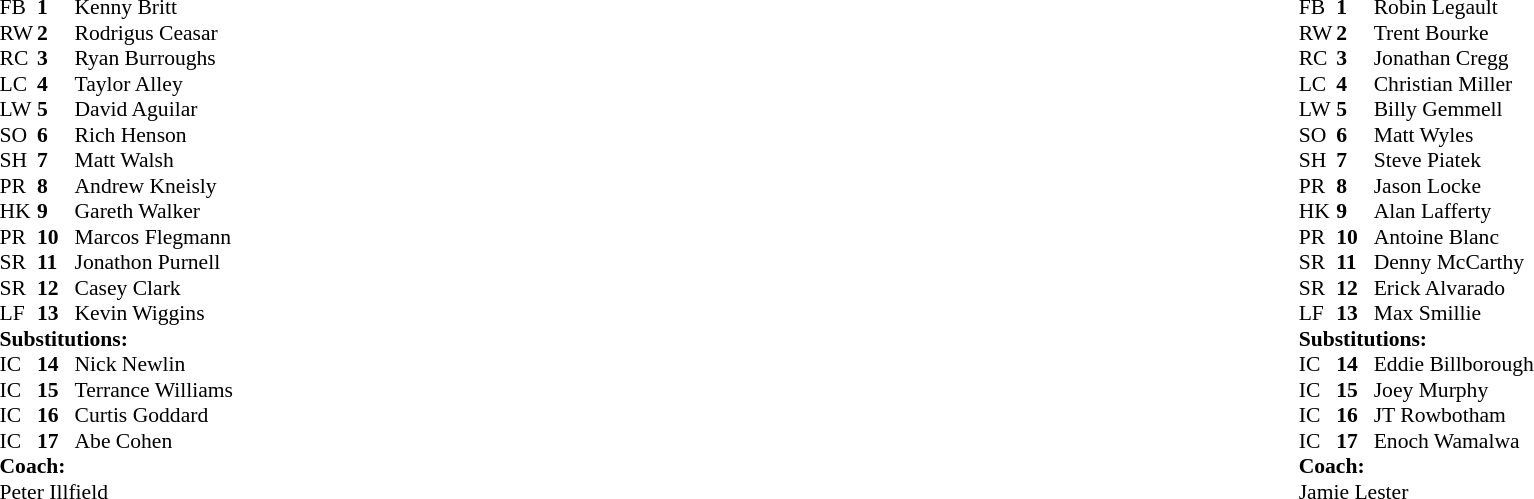<table width="100%">
<tr>
<td valign="top" width="50%"><br><table style="font-size: 90%" cellspacing="0" class="collapsible collapsed" cellpadding="0">
<tr>
<th width="25"></th>
<th width="25"></th>
</tr>
<tr>
<td>FB</td>
<td><strong>1</strong></td>
<td>Kenny Britt</td>
</tr>
<tr>
<td>RW</td>
<td><strong>2</strong></td>
<td>Rodrigus Ceasar</td>
</tr>
<tr>
<td>RC</td>
<td><strong>3</strong></td>
<td>Ryan Burroughs</td>
</tr>
<tr>
<td>LC</td>
<td><strong>4</strong></td>
<td>Taylor Alley</td>
</tr>
<tr>
<td>LW</td>
<td><strong>5</strong></td>
<td>David Aguilar</td>
</tr>
<tr>
<td>SO</td>
<td><strong>6</strong></td>
<td>Rich Henson</td>
</tr>
<tr>
<td>SH</td>
<td><strong>7</strong></td>
<td>Matt Walsh</td>
</tr>
<tr>
<td>PR</td>
<td><strong>8</strong></td>
<td>Andrew Kneisly</td>
</tr>
<tr>
<td>HK</td>
<td><strong>9</strong></td>
<td>Gareth Walker</td>
</tr>
<tr>
<td>PR</td>
<td><strong>10</strong></td>
<td>Marcos Flegmann</td>
</tr>
<tr>
<td>SR</td>
<td><strong>11</strong></td>
<td>Jonathon Purnell</td>
</tr>
<tr>
<td>SR</td>
<td><strong>12</strong></td>
<td>Casey Clark</td>
</tr>
<tr>
<td>LF</td>
<td><strong>13</strong></td>
<td>Kevin Wiggins</td>
</tr>
<tr>
<td colspan=3><strong>Substitutions:</strong></td>
</tr>
<tr>
<td>IC</td>
<td><strong>14</strong></td>
<td>Nick Newlin</td>
</tr>
<tr>
<td>IC</td>
<td><strong>15</strong></td>
<td>Terrance Williams</td>
</tr>
<tr>
<td>IC</td>
<td><strong>16</strong></td>
<td>Curtis Goddard</td>
</tr>
<tr>
<td>IC</td>
<td><strong>17</strong></td>
<td>Abe Cohen</td>
</tr>
<tr>
<td colspan=3><strong>Coach:</strong></td>
</tr>
<tr>
<td colspan="4">Peter Illfield</td>
</tr>
</table>
</td>
<td valign="top" width="50%"><br><table style="font-size: 90%" cellspacing="0" class="collapsible collapsed" cellpadding="0" align="center">
<tr>
<th width="25"></th>
<th width="25"></th>
</tr>
<tr>
<td>FB</td>
<td><strong>1</strong></td>
<td>Robin Legault</td>
</tr>
<tr>
<td>RW</td>
<td><strong>2</strong></td>
<td>Trent Bourke</td>
</tr>
<tr>
<td>RC</td>
<td><strong>3</strong></td>
<td>Jonathan Cregg</td>
</tr>
<tr>
<td>LC</td>
<td><strong>4</strong></td>
<td>Christian Miller</td>
</tr>
<tr>
<td>LW</td>
<td><strong>5</strong></td>
<td>Billy Gemmell</td>
</tr>
<tr>
<td>SO</td>
<td><strong>6</strong></td>
<td>Matt Wyles</td>
</tr>
<tr>
<td>SH</td>
<td><strong>7</strong></td>
<td>Steve Piatek</td>
</tr>
<tr>
<td>PR</td>
<td><strong>8</strong></td>
<td>Jason Locke</td>
</tr>
<tr>
<td>HK</td>
<td><strong>9</strong></td>
<td>Alan Lafferty</td>
</tr>
<tr>
<td>PR</td>
<td><strong>10</strong></td>
<td>Antoine Blanc</td>
</tr>
<tr>
<td>SR</td>
<td><strong>11</strong></td>
<td>Denny McCarthy</td>
</tr>
<tr>
<td>SR</td>
<td><strong>12</strong></td>
<td>Erick Alvarado</td>
</tr>
<tr>
<td>LF</td>
<td><strong>13</strong></td>
<td>Max Smillie</td>
</tr>
<tr>
<td colspan=3><strong>Substitutions:</strong></td>
</tr>
<tr>
<td>IC</td>
<td><strong>14</strong></td>
<td>Eddie Billborough</td>
</tr>
<tr>
<td>IC</td>
<td><strong>15</strong></td>
<td>Joey Murphy</td>
</tr>
<tr>
<td>IC</td>
<td><strong>16</strong></td>
<td>JT Rowbotham</td>
</tr>
<tr>
<td>IC</td>
<td><strong>17</strong></td>
<td>Enoch Wamalwa</td>
</tr>
<tr>
<td colspan=3><strong>Coach:</strong></td>
</tr>
<tr>
<td colspan="4">Jamie Lester</td>
</tr>
</table>
</td>
</tr>
</table>
